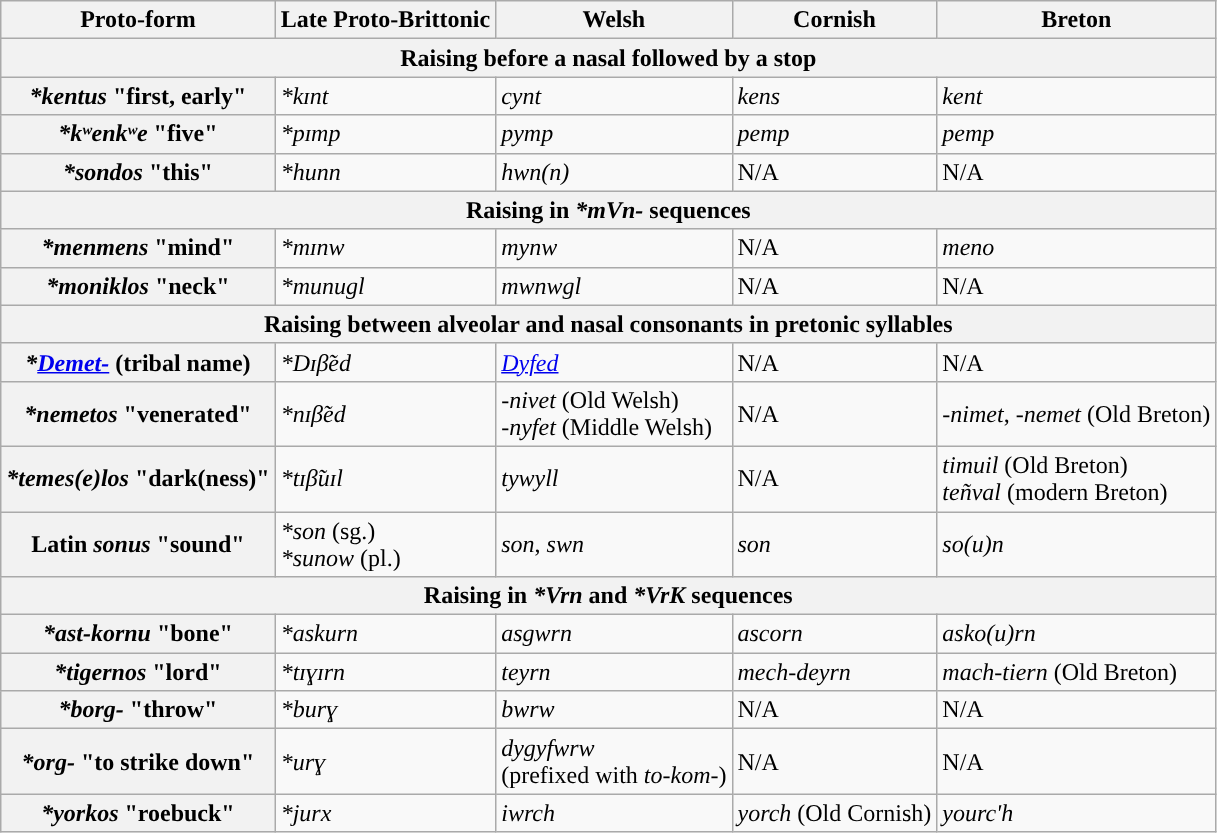<table class="wikitable">
<tr>
<th>Proto-form</th>
<th>Late Proto-Brittonic</th>
<th>Welsh</th>
<th>Cornish</th>
<th>Breton</th>
</tr>
<tr>
<th colspan=5>Raising before a nasal followed by a stop</th>
</tr>
<tr>
<th><em>*kentus</em> "first, early"</th>
<td><em>*kɪnt</em></td>
<td><em>cynt</em></td>
<td><em>kens</em></td>
<td><em>kent</em></td>
</tr>
<tr>
<th><em>*kʷenkʷe</em> "five"</th>
<td><em>*pɪmp</em></td>
<td><em>pymp</em></td>
<td><em>pemp</em></td>
<td><em>pemp</em></td>
</tr>
<tr>
<th><em>*sondos</em> "this"</th>
<td><em>*hunn</em></td>
<td><em>hwn(n)</em></td>
<td>N/A</td>
<td>N/A</td>
</tr>
<tr>
<th colspan=5>Raising in <em>*mVn-</em> sequences</th>
</tr>
<tr>
<th><em>*menmens</em> "mind"</th>
<td><em>*mɪnw</em></td>
<td><em>mynw</em></td>
<td>N/A</td>
<td><em>meno</em></td>
</tr>
<tr>
<th><em>*moniklos</em> "neck"</th>
<td><em>*munugl</em></td>
<td><em>mwnwgl</em></td>
<td>N/A</td>
<td>N/A</td>
</tr>
<tr>
<th colspan=5>Raising between alveolar and nasal consonants in pretonic syllables</th>
</tr>
<tr>
<th><em>*<a href='#'>Demet-</a></em> (tribal name)</th>
<td><em>*Dɪβ̃ed</em></td>
<td><em><a href='#'>Dyfed</a></em></td>
<td>N/A</td>
<td>N/A</td>
</tr>
<tr>
<th><em>*nemetos</em> "venerated"</th>
<td><em>*nɪβ̃ed</em></td>
<td><em>-nivet</em> (Old Welsh) <br> <em>-nyfet</em> (Middle Welsh)</td>
<td>N/A</td>
<td><em>-nimet</em>, <em>-nemet</em> (Old Breton)</td>
</tr>
<tr>
<th><em>*temes(e)los</em> "dark(ness)"</th>
<td><em>*tɪβ̃uɪl</em></td>
<td><em>tywyll</em></td>
<td>N/A</td>
<td><em>timuil</em> (Old Breton) <br> <em>teñval</em> (modern Breton)</td>
</tr>
<tr>
<th>Latin <em>sonus</em> "sound"</th>
<td><em>*son</em> (sg.) <br> <em>*sunow</em> (pl.)</td>
<td><em>son</em>, <em>swn</em></td>
<td><em>son</em></td>
<td><em>so(u)n</em></td>
</tr>
<tr>
<th colspan=5>Raising in <em>*Vrn</em> and <em>*VrK</em> sequences</th>
</tr>
<tr>
<th><em>*ast-kornu</em> "bone"</th>
<td><em>*askurn</em></td>
<td><em>asgwrn</em></td>
<td><em>ascorn</em></td>
<td><em>asko(u)rn</em></td>
</tr>
<tr>
<th><em>*tigernos</em> "lord"</th>
<td><em>*tɪɣɪrn</em></td>
<td><em>teyrn</em></td>
<td><em>mech-deyrn</em></td>
<td><em>mach-tiern</em> (Old Breton)</td>
</tr>
<tr>
<th><em>*borg-</em> "throw"</th>
<td><em>*burɣ</em></td>
<td><em>bwrw</em></td>
<td>N/A</td>
<td>N/A</td>
</tr>
<tr>
<th><em>*org-</em> "to strike down"</th>
<td><em>*urɣ</em></td>
<td><em>dygyfwrw</em> <br>(prefixed with <em>to-kom-</em>)</td>
<td>N/A</td>
<td>N/A</td>
</tr>
<tr>
<th><em>*yorkos</em> "roebuck"</th>
<td><em>*jurx</em></td>
<td><em>iwrch</em></td>
<td><em>yorch</em> (Old Cornish)</td>
<td><em>yourc'h</em></td>
</tr>
</table>
